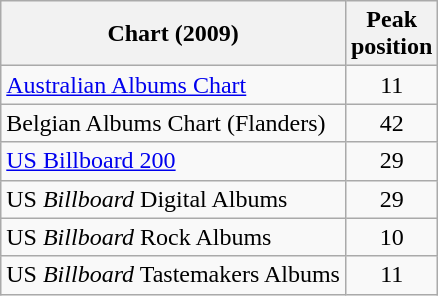<table class="wikitable sortable">
<tr>
<th>Chart (2009)</th>
<th>Peak<br>position</th>
</tr>
<tr>
<td><a href='#'>Australian Albums Chart</a></td>
<td style="text-align:center;">11</td>
</tr>
<tr>
<td>Belgian Albums Chart (Flanders)</td>
<td style="text-align:center;">42</td>
</tr>
<tr>
<td><a href='#'>US Billboard 200</a></td>
<td style="text-align:center;">29</td>
</tr>
<tr>
<td>US <em>Billboard</em> Digital Albums</td>
<td style="text-align:center;">29</td>
</tr>
<tr>
<td>US <em>Billboard</em> Rock Albums</td>
<td style="text-align:center;">10</td>
</tr>
<tr>
<td>US <em>Billboard</em> Tastemakers Albums</td>
<td style="text-align:center;">11</td>
</tr>
</table>
